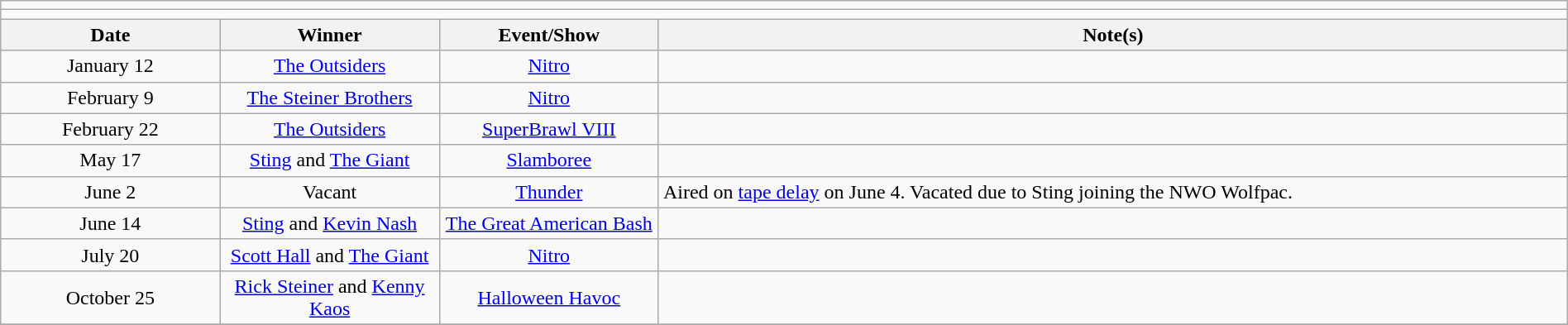<table class="wikitable" style="text-align:center; width:100%;">
<tr>
<td colspan="5"></td>
</tr>
<tr>
<td colspan="5"><strong></strong></td>
</tr>
<tr>
<th width=14%>Date</th>
<th width=14%>Winner</th>
<th width=14%>Event/Show</th>
<th width=58%>Note(s)</th>
</tr>
<tr>
<td>January 12</td>
<td><a href='#'>The Outsiders</a><br></td>
<td><a href='#'>Nitro</a></td>
<td align=left></td>
</tr>
<tr>
<td>February 9</td>
<td><a href='#'>The Steiner Brothers</a><br></td>
<td><a href='#'>Nitro</a></td>
<td align=left></td>
</tr>
<tr>
<td>February 22</td>
<td><a href='#'>The Outsiders</a><br></td>
<td><a href='#'>SuperBrawl VIII</a></td>
<td align=left></td>
</tr>
<tr>
<td>May 17</td>
<td><a href='#'>Sting</a> and <a href='#'>The Giant</a></td>
<td><a href='#'>Slamboree</a></td>
<td align=left></td>
</tr>
<tr>
<td>June 2</td>
<td>Vacant</td>
<td><a href='#'>Thunder</a></td>
<td align=left>Aired on <a href='#'>tape delay</a> on June 4. Vacated due to Sting joining the NWO Wolfpac.</td>
</tr>
<tr>
<td>June 14</td>
<td><a href='#'>Sting</a> and <a href='#'>Kevin Nash</a></td>
<td><a href='#'>The Great American Bash</a></td>
<td align=left></td>
</tr>
<tr>
<td>July 20</td>
<td><a href='#'>Scott Hall</a> and <a href='#'>The Giant</a></td>
<td><a href='#'>Nitro</a></td>
<td align=left></td>
</tr>
<tr>
<td>October 25</td>
<td><a href='#'>Rick Steiner</a> and <a href='#'>Kenny Kaos</a></td>
<td><a href='#'>Halloween Havoc</a></td>
<td align=left></td>
</tr>
<tr>
</tr>
</table>
